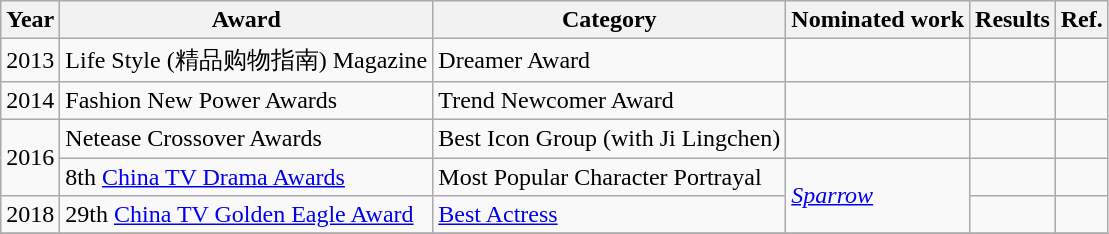<table class="wikitable">
<tr>
<th>Year</th>
<th>Award</th>
<th>Category</th>
<th>Nominated work</th>
<th>Results</th>
<th>Ref.</th>
</tr>
<tr>
<td>2013</td>
<td>Life Style (精品购物指南) Magazine</td>
<td>Dreamer Award</td>
<td></td>
<td></td>
<td></td>
</tr>
<tr>
<td>2014</td>
<td>Fashion New Power Awards</td>
<td>Trend Newcomer Award</td>
<td></td>
<td></td>
<td></td>
</tr>
<tr>
<td rowspan=2>2016</td>
<td>Netease Crossover Awards</td>
<td>Best Icon Group (with Ji Lingchen)</td>
<td></td>
<td></td>
<td></td>
</tr>
<tr>
<td>8th <a href='#'>China TV Drama Awards</a></td>
<td>Most Popular Character Portrayal</td>
<td rowspan=2><em><a href='#'>Sparrow</a></em></td>
<td></td>
<td></td>
</tr>
<tr>
<td rowspan=1>2018</td>
<td>29th <a href='#'>China TV Golden Eagle Award</a></td>
<td><a href='#'>Best Actress</a></td>
<td></td>
<td></td>
</tr>
<tr>
</tr>
</table>
